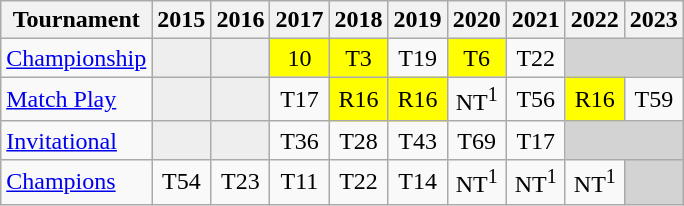<table class="wikitable" style="text-align:center;">
<tr>
<th>Tournament</th>
<th>2015</th>
<th>2016</th>
<th>2017</th>
<th>2018</th>
<th>2019</th>
<th>2020</th>
<th>2021</th>
<th>2022</th>
<th>2023</th>
</tr>
<tr>
<td align="left"><a href='#'>Championship</a></td>
<td style="background:#eeeeee;"></td>
<td style="background:#eeeeee;"></td>
<td style="background:yellow;">10</td>
<td style="background:yellow;">T3</td>
<td>T19</td>
<td style="background:yellow;">T6</td>
<td>T22</td>
<td colspan=2 style="background:#D3D3D3;"></td>
</tr>
<tr>
<td align="left"><a href='#'>Match Play</a></td>
<td style="background:#eeeeee;"></td>
<td style="background:#eeeeee;"></td>
<td>T17</td>
<td style="background:yellow;">R16</td>
<td style="background:yellow;">R16</td>
<td>NT<sup>1</sup></td>
<td>T56</td>
<td style="background:yellow;">R16</td>
<td>T59</td>
</tr>
<tr>
<td align="left"><a href='#'>Invitational</a></td>
<td style="background:#eeeeee;"></td>
<td style="background:#eeeeee;"></td>
<td>T36</td>
<td>T28</td>
<td>T43</td>
<td>T69</td>
<td>T17</td>
<td colspan=2 style="background:#D3D3D3;"></td>
</tr>
<tr>
<td align="left"><a href='#'>Champions</a></td>
<td>T54</td>
<td>T23</td>
<td>T11</td>
<td>T22</td>
<td>T14</td>
<td>NT<sup>1</sup></td>
<td>NT<sup>1</sup></td>
<td>NT<sup>1</sup></td>
<td colspan=1 style="background:#D3D3D3;"></td>
</tr>
</table>
